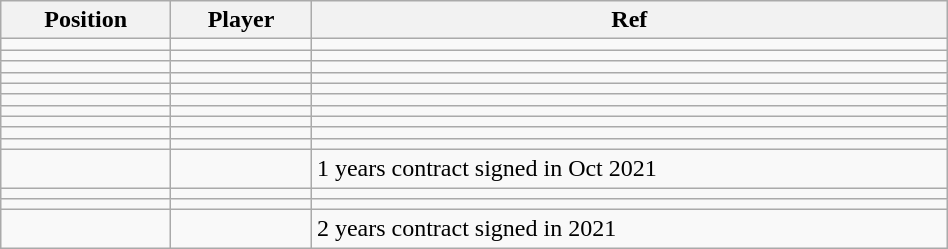<table class="wikitable sortable" style="width:50%; text-align:center; text-align:left;">
<tr>
<th>Position</th>
<th>Player</th>
<th>Ref</th>
</tr>
<tr>
<td></td>
<td></td>
<td></td>
</tr>
<tr>
<td></td>
<td></td>
<td></td>
</tr>
<tr>
<td></td>
<td></td>
<td></td>
</tr>
<tr>
<td></td>
<td></td>
<td></td>
</tr>
<tr>
<td></td>
<td></td>
<td></td>
</tr>
<tr>
<td></td>
<td></td>
<td></td>
</tr>
<tr>
<td></td>
<td></td>
<td></td>
</tr>
<tr>
<td></td>
<td></td>
<td></td>
</tr>
<tr>
<td></td>
<td></td>
<td></td>
</tr>
<tr>
<td></td>
<td></td>
<td></td>
</tr>
<tr>
<td></td>
<td></td>
<td>1 years contract signed in Oct 2021 </td>
</tr>
<tr>
<td></td>
<td></td>
<td></td>
</tr>
<tr>
<td></td>
<td></td>
<td></td>
</tr>
<tr>
<td></td>
<td></td>
<td>2 years contract signed in 2021 </td>
</tr>
</table>
